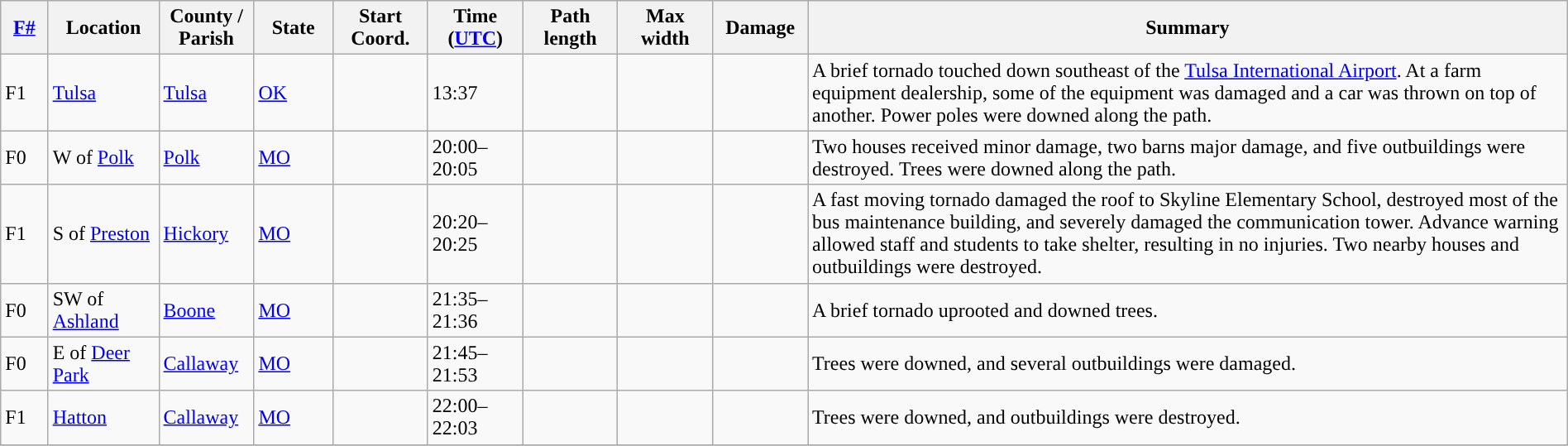<table class="wikitable sortable" style="width:100%;">
<tr>
<th scope="col"  style="width:3%; text-align:center;"><a href='#'>F#</a></th>
<th scope="col"  style="width:7%; text-align:center;" class="unsortable">Location</th>
<th scope="col"  style="width:6%; text-align:center;" class="unsortable">County / Parish</th>
<th scope="col"  style="width:5%; text-align:center;">State</th>
<th scope="col"  style="width:6%; text-align:center;">Start Coord.</th>
<th scope="col"  style="width:6%; text-align:center;">Time (<a href='#'>UTC</a>)</th>
<th scope="col"  style="width:6%; text-align:center;">Path length</th>
<th scope="col"  style="width:6%; text-align:center;">Max width</th>
<th scope="col"  style="width:6%; text-align:center;">Damage</th>
<th scope="col" class="unsortable" style="width:48%; text-align:center;">Summary</th>
</tr>
<tr>
<td>F1</td>
<td><a href='#'>Tulsa</a></td>
<td><a href='#'>Tulsa</a></td>
<td><a href='#'>OK</a></td>
<td></td>
<td>13:37</td>
<td></td>
<td></td>
<td></td>
<td>A brief tornado touched down southeast of the <a href='#'>Tulsa International Airport</a>. At a farm equipment dealership, some of the equipment was damaged and a car was thrown on top of another. Power poles were downed along the path.</td>
</tr>
<tr>
<td>F0</td>
<td>W of <a href='#'>Polk</a></td>
<td><a href='#'>Polk</a></td>
<td><a href='#'>MO</a></td>
<td></td>
<td>20:00–20:05</td>
<td></td>
<td></td>
<td></td>
<td>Two houses received minor damage, two barns major damage, and five outbuildings were destroyed. Trees were downed along the path.</td>
</tr>
<tr>
<td>F1</td>
<td>S of <a href='#'>Preston</a></td>
<td><a href='#'>Hickory</a></td>
<td><a href='#'>MO</a></td>
<td></td>
<td>20:20–20:25</td>
<td></td>
<td></td>
<td></td>
<td>A fast moving tornado damaged the roof to Skyline Elementary School, destroyed most of the bus maintenance building, and severely damaged the communication tower. Advance warning allowed staff and students to take shelter, resulting in no injuries. Two nearby houses and outbuildings were destroyed.</td>
</tr>
<tr>
<td>F0</td>
<td>SW of <a href='#'>Ashland</a></td>
<td><a href='#'>Boone</a></td>
<td><a href='#'>MO</a></td>
<td></td>
<td>21:35–21:36</td>
<td></td>
<td></td>
<td></td>
<td>A brief tornado uprooted and downed trees.</td>
</tr>
<tr>
<td>F0</td>
<td>E of <a href='#'>Deer Park</a></td>
<td><a href='#'>Callaway</a></td>
<td><a href='#'>MO</a></td>
<td></td>
<td>21:45–21:53</td>
<td></td>
<td></td>
<td></td>
<td>Trees were downed, and several outbuildings were damaged.</td>
</tr>
<tr>
<td>F1</td>
<td><a href='#'>Hatton</a></td>
<td><a href='#'>Callaway</a></td>
<td><a href='#'>MO</a></td>
<td></td>
<td>22:00–22:03</td>
<td></td>
<td></td>
<td></td>
<td>Trees were downed, and outbuildings were destroyed.</td>
</tr>
<tr>
</tr>
</table>
